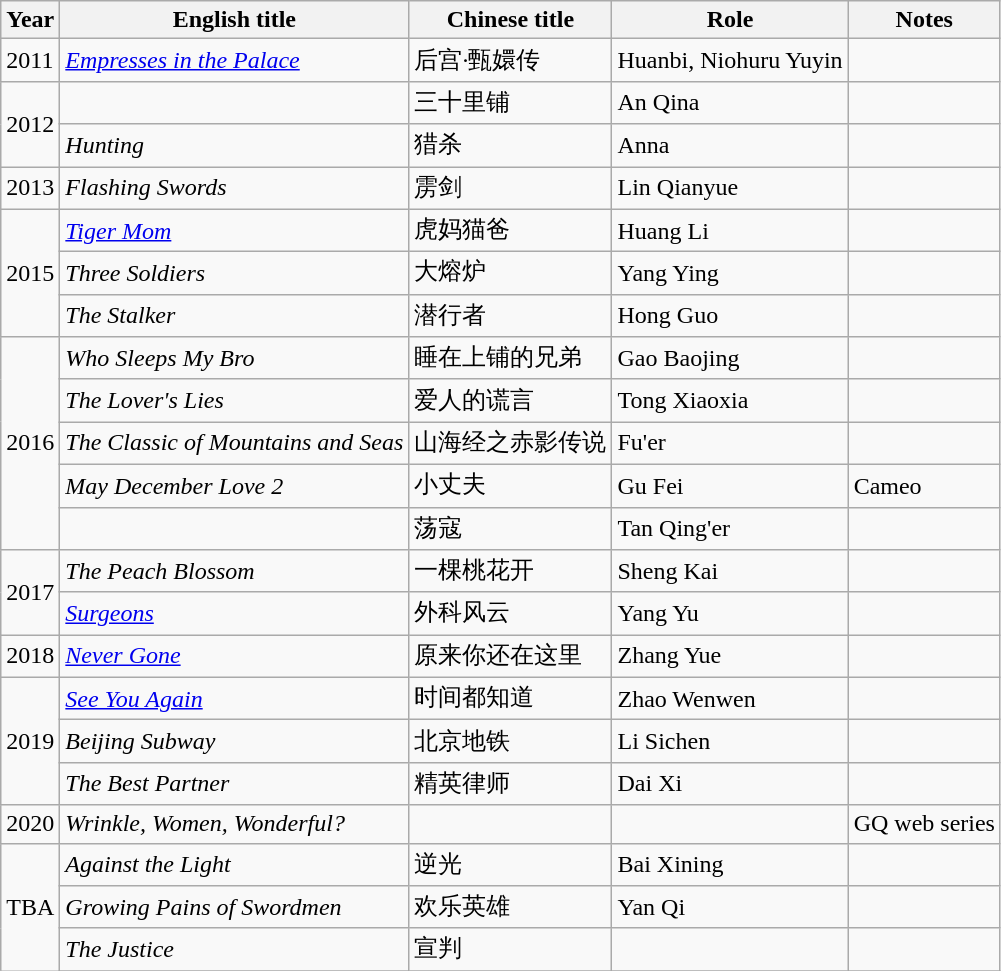<table class="wikitable">
<tr>
<th>Year</th>
<th>English title</th>
<th>Chinese title</th>
<th>Role</th>
<th>Notes</th>
</tr>
<tr>
<td>2011</td>
<td><em><a href='#'>Empresses in the Palace</a></em></td>
<td>后宫·甄嬛传</td>
<td>Huanbi, Niohuru Yuyin</td>
<td></td>
</tr>
<tr>
<td rowspan=2>2012</td>
<td></td>
<td>三十里铺</td>
<td>An Qina</td>
<td></td>
</tr>
<tr>
<td><em>Hunting</em></td>
<td>猎杀</td>
<td>Anna</td>
<td></td>
</tr>
<tr>
<td>2013</td>
<td><em>Flashing Swords</em></td>
<td>雳剑</td>
<td>Lin Qianyue</td>
<td></td>
</tr>
<tr>
<td rowspan=3>2015</td>
<td><em><a href='#'>Tiger Mom</a></em></td>
<td>虎妈猫爸</td>
<td>Huang Li</td>
<td></td>
</tr>
<tr>
<td><em>Three Soldiers</em></td>
<td>大熔炉</td>
<td>Yang Ying</td>
<td></td>
</tr>
<tr>
<td><em>The Stalker</em></td>
<td>潜行者</td>
<td>Hong Guo</td>
<td></td>
</tr>
<tr>
<td rowspan=5>2016</td>
<td><em>Who Sleeps My Bro</em></td>
<td>睡在上铺的兄弟</td>
<td>Gao Baojing</td>
<td></td>
</tr>
<tr>
<td><em>The Lover's Lies</em></td>
<td>爱人的谎言</td>
<td>Tong Xiaoxia</td>
<td></td>
</tr>
<tr>
<td><em>The Classic of Mountains and Seas</em></td>
<td>山海经之赤影传说</td>
<td>Fu'er</td>
<td></td>
</tr>
<tr>
<td><em>May December Love 2</em></td>
<td>小丈夫</td>
<td>Gu Fei</td>
<td>Cameo</td>
</tr>
<tr>
<td></td>
<td>荡寇</td>
<td>Tan Qing'er</td>
<td></td>
</tr>
<tr>
<td rowspan=2>2017</td>
<td><em>The Peach Blossom</em></td>
<td>一棵桃花开</td>
<td>Sheng Kai</td>
<td></td>
</tr>
<tr>
<td><em><a href='#'>Surgeons</a></em></td>
<td>外科风云</td>
<td>Yang Yu</td>
<td></td>
</tr>
<tr>
<td>2018</td>
<td><em><a href='#'>Never Gone</a></em></td>
<td>原来你还在这里</td>
<td>Zhang Yue</td>
<td></td>
</tr>
<tr>
<td rowspan=3>2019</td>
<td><em><a href='#'>See You Again</a></em></td>
<td>时间都知道</td>
<td>Zhao Wenwen</td>
<td></td>
</tr>
<tr>
<td><em>Beijing Subway</em></td>
<td>北京地铁</td>
<td>Li Sichen</td>
<td></td>
</tr>
<tr>
<td><em>The Best Partner</em></td>
<td>精英律师</td>
<td>Dai Xi</td>
<td></td>
</tr>
<tr>
<td rowspan="1">2020</td>
<td><em>Wrinkle, Women, Wonderful? </em></td>
<td></td>
<td></td>
<td>GQ web series</td>
</tr>
<tr>
<td rowspan=6>TBA</td>
<td><em>Against the Light</em></td>
<td>逆光</td>
<td>Bai Xining</td>
<td></td>
</tr>
<tr>
<td><em>Growing Pains of Swordmen</em></td>
<td>欢乐英雄</td>
<td>Yan Qi</td>
<td></td>
</tr>
<tr>
<td><em>The Justice</em></td>
<td>宣判</td>
<td></td>
<td></td>
</tr>
<tr>
</tr>
</table>
